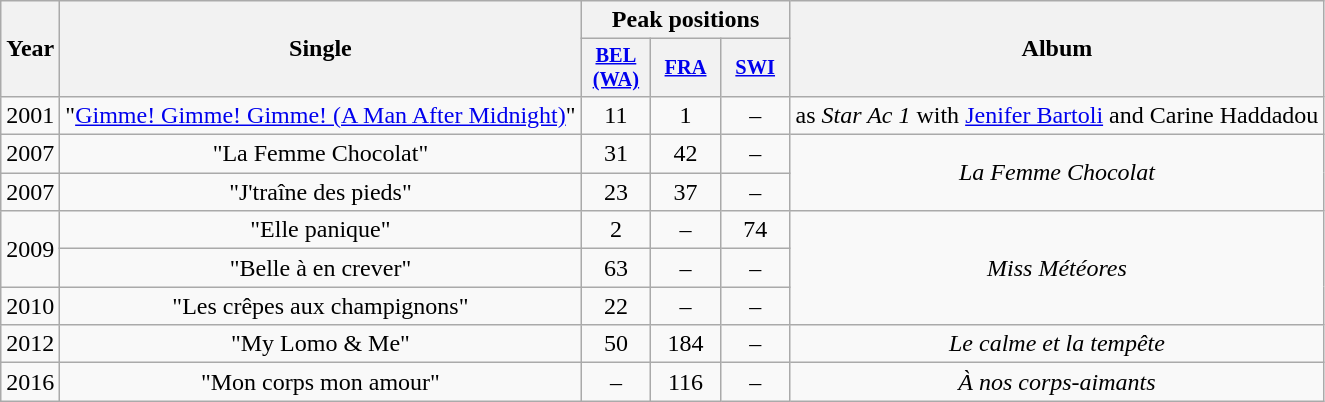<table class="wikitable"  style="text-align:center;">
<tr>
<th rowspan="2">Year</th>
<th rowspan="2">Single</th>
<th colspan="3">Peak positions</th>
<th rowspan="2">Album</th>
</tr>
<tr style="font-size:85%">
<th width="40"><a href='#'>BEL<br>(WA)</a></th>
<th width="40"><a href='#'>FRA</a></th>
<th width="40"><a href='#'>SWI</a></th>
</tr>
<tr>
<td>2001</td>
<td>"<a href='#'>Gimme! Gimme! Gimme! (A Man After Midnight)</a>"</td>
<td>11</td>
<td>1</td>
<td>–</td>
<td>as <em>Star Ac 1</em> with <a href='#'>Jenifer Bartoli</a> and Carine Haddadou</td>
</tr>
<tr>
<td>2007</td>
<td>"La Femme Chocolat"</td>
<td>31</td>
<td>42</td>
<td>–</td>
<td rowspan="2"><em>La Femme Chocolat</em></td>
</tr>
<tr>
<td>2007</td>
<td>"J'traîne des pieds"</td>
<td>23</td>
<td>37</td>
<td>–</td>
</tr>
<tr>
<td align="center" rowspan="2">2009</td>
<td>"Elle panique"</td>
<td>2</td>
<td>–</td>
<td>74</td>
<td rowspan="3"><em>Miss Météores</em></td>
</tr>
<tr>
<td>"Belle à en crever"</td>
<td>63</td>
<td>–</td>
<td>–</td>
</tr>
<tr>
<td>2010</td>
<td>"Les crêpes aux champignons"</td>
<td>22</td>
<td>–</td>
<td>–</td>
</tr>
<tr>
<td>2012</td>
<td>"My Lomo & Me"</td>
<td>50</td>
<td>184</td>
<td>–</td>
<td><em>Le calme et la tempête</em></td>
</tr>
<tr>
<td>2016</td>
<td>"Mon corps mon amour"</td>
<td>–</td>
<td>116<br></td>
<td>–</td>
<td><em>À nos corps-aimants</em></td>
</tr>
</table>
